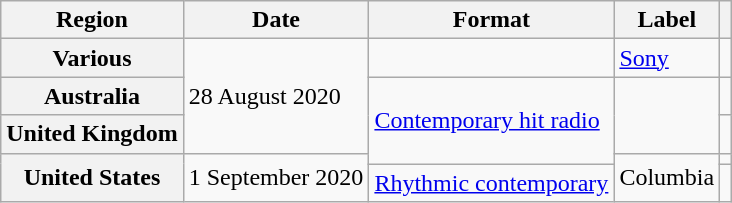<table class="wikitable plainrowheaders">
<tr>
<th scope="col">Region</th>
<th scope="col">Date</th>
<th scope="col">Format</th>
<th scope="col">Label</th>
<th scope="col"></th>
</tr>
<tr>
<th scope="row">Various</th>
<td rowspan="3">28 August 2020</td>
<td></td>
<td><a href='#'>Sony</a></td>
<td></td>
</tr>
<tr>
<th scope="row">Australia</th>
<td rowspan="3"><a href='#'>Contemporary hit radio</a></td>
<td rowspan="2"></td>
<td></td>
</tr>
<tr>
<th scope="row">United Kingdom</th>
<td></td>
</tr>
<tr>
<th scope="row" rowspan="2">United States</th>
<td rowspan="2">1 September 2020</td>
<td rowspan="2">Columbia</td>
<td></td>
</tr>
<tr>
<td><a href='#'>Rhythmic contemporary</a></td>
<td></td>
</tr>
</table>
